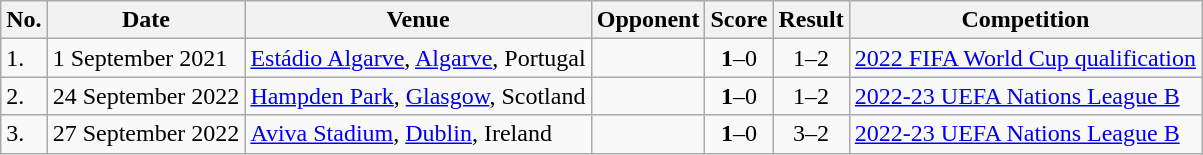<table class="wikitable">
<tr>
<th>No.</th>
<th>Date</th>
<th>Venue</th>
<th>Opponent</th>
<th>Score</th>
<th>Result</th>
<th>Competition</th>
</tr>
<tr>
<td>1.</td>
<td>1 September 2021</td>
<td><a href='#'>Estádio Algarve</a>, <a href='#'>Algarve</a>, Portugal</td>
<td></td>
<td align=center><strong>1</strong>–0</td>
<td align=center>1–2</td>
<td><a href='#'>2022 FIFA World Cup qualification</a></td>
</tr>
<tr>
<td>2.</td>
<td>24 September 2022</td>
<td><a href='#'>Hampden Park</a>, <a href='#'>Glasgow</a>, Scotland</td>
<td></td>
<td align=center><strong>1</strong>–0</td>
<td align=center>1–2</td>
<td><a href='#'>2022-23 UEFA Nations League B</a></td>
</tr>
<tr>
<td>3.</td>
<td>27 September 2022</td>
<td><a href='#'>Aviva Stadium</a>, <a href='#'>Dublin</a>, Ireland</td>
<td></td>
<td align=center><strong>1</strong>–0</td>
<td align=center>3–2</td>
<td><a href='#'>2022-23 UEFA Nations League B</a></td>
</tr>
</table>
